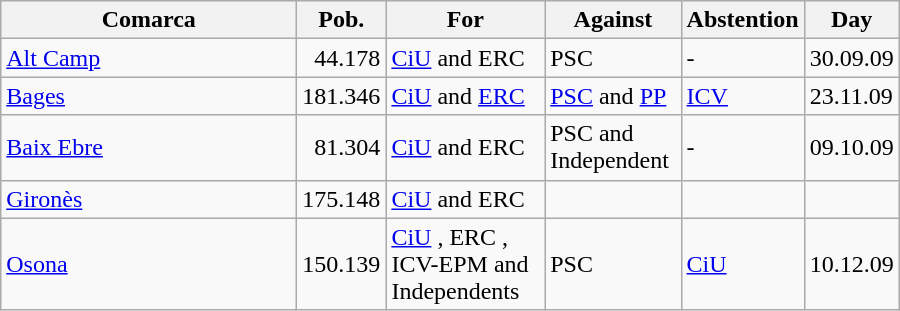<table class="wikitable sortable" style="width:600px;">
<tr>
<th width=190>Comarca</th>
<th>Pob.</th>
<th>For</th>
<th>Against</th>
<th>Abstention</th>
<th>Day</th>
</tr>
<tr>
<td><a href='#'>Alt Camp</a></td>
<td align=right>44.178</td>
<td><a href='#'>CiU</a> and ERC</td>
<td>PSC</td>
<td>-</td>
<td>30.09.09</td>
</tr>
<tr>
<td><a href='#'>Bages</a></td>
<td align=right>181.346</td>
<td><a href='#'>CiU</a> and <a href='#'>ERC</a></td>
<td><a href='#'>PSC</a> and <a href='#'>PP</a></td>
<td><a href='#'>ICV</a></td>
<td>23.11.09</td>
</tr>
<tr>
<td><a href='#'>Baix Ebre</a></td>
<td align=right>81.304</td>
<td><a href='#'>CiU</a> and ERC</td>
<td>PSC and Independent</td>
<td>-</td>
<td>09.10.09</td>
</tr>
<tr>
<td><a href='#'>Gironès</a></td>
<td align=right>175.148</td>
<td><a href='#'>CiU</a> and ERC</td>
<td></td>
<td></td>
<td></td>
</tr>
<tr>
<td><a href='#'>Osona</a></td>
<td align=right>150.139</td>
<td><a href='#'>CiU</a> , ERC , ICV-EPM  and Independents </td>
<td>PSC </td>
<td><a href='#'>CiU</a> </td>
<td>10.12.09</td>
</tr>
</table>
